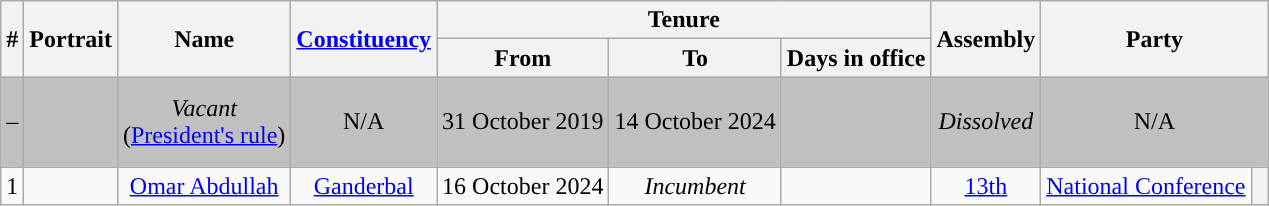<table class="wikitable" style="text-align:center">
<tr>
<th rowspan="2">#</th>
<th rowspan="2">Portrait</th>
<th rowspan="2">Name</th>
<th rowspan="2"><a href='#'>Constituency</a></th>
<th colspan="3">Tenure</th>
<th rowspan="2">Assembly</th>
<th colspan="2" rowspan="2">Party</th>
</tr>
<tr>
<th>From</th>
<th>To</th>
<th>Days in office</th>
</tr>
<tr align="center" style="height: 60px;">
<td style="background:silver;">–</td>
<th style="background:silver;"></th>
<td style="background:silver;"><em>Vacant</em><br>(<a href='#'>President's rule</a>)</td>
<td style="background:silver;">N/A</td>
<td style="background:silver;">31 October 2019</td>
<td style="background:silver;">14 October 2024</td>
<td style="background:silver;"></td>
<td style="background:silver;"><em>Dissolved</em></td>
<td colspan="2" style="background:silver;">N/A</td>
</tr>
<tr>
<td>1</td>
<td></td>
<td><a href='#'>Omar Abdullah</a></td>
<td><a href='#'>Ganderbal</a></td>
<td>16 October 2024</td>
<td><em>Incumbent</em></td>
<td></td>
<td><a href='#'>13th</a><br></td>
<td><a href='#'>National Conference</a></td>
<th width="4px" style="background-color: "></th>
</tr>
</table>
